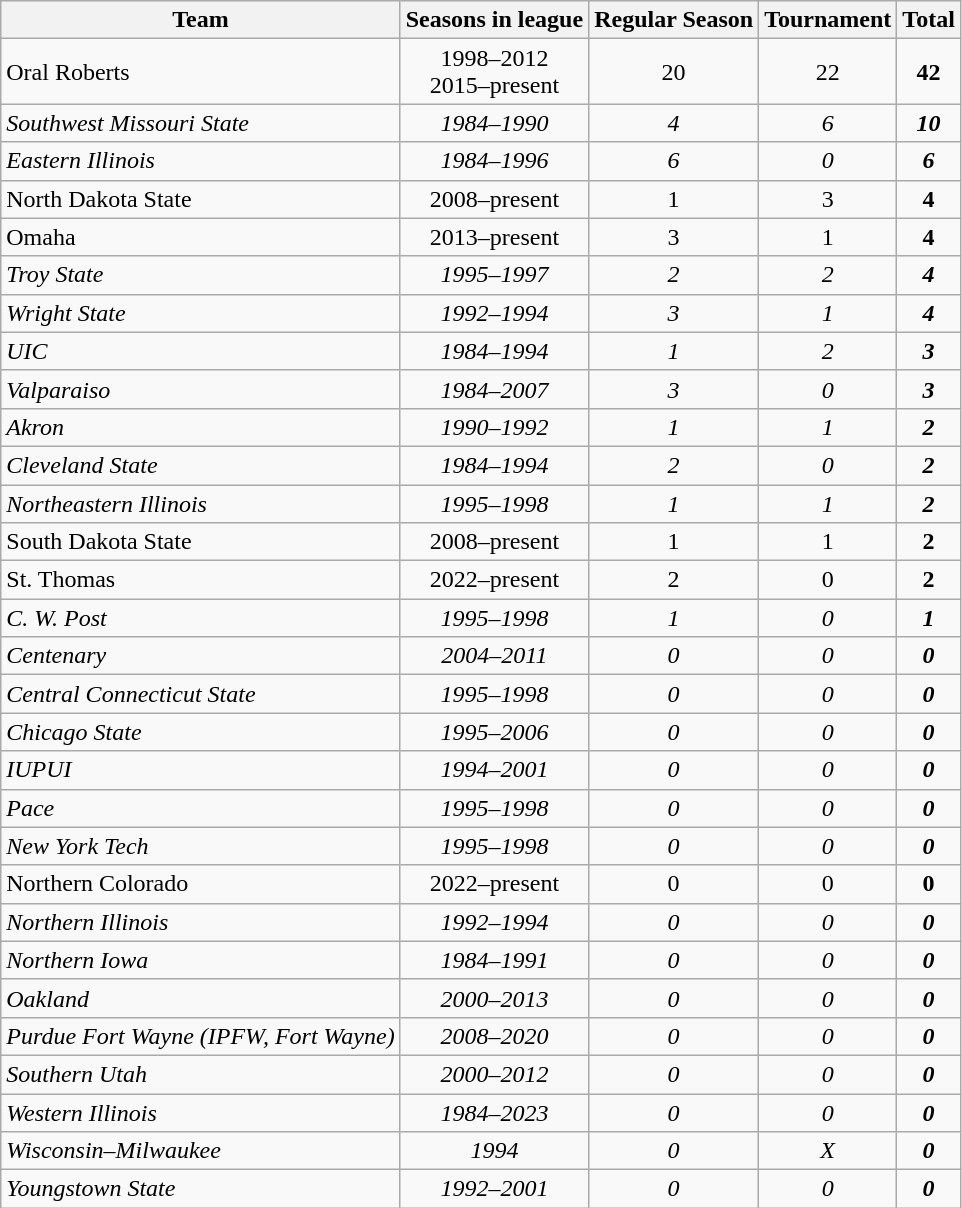<table class="wikitable sortable">
<tr>
<th scope="col">Team</th>
<th scope="col">Seasons in league</th>
<th scope="col">Regular Season</th>
<th scope="col">Tournament</th>
<th scope="col">Total</th>
</tr>
<tr>
<td>Oral Roberts</td>
<td align=center>1998–2012<br>2015–present</td>
<td align=center>20</td>
<td align=center>22</td>
<td align=center><strong>42</strong></td>
</tr>
<tr>
<td><em>Southwest Missouri State</em></td>
<td style="text-align: center;"><em>1984–1990</em></td>
<td style="text-align: center;"><em>4</em></td>
<td style="text-align: center;"><em>6</em></td>
<td style="text-align: center;"><strong><em>10</em></strong></td>
</tr>
<tr>
<td><em>Eastern Illinois</em></td>
<td style="text-align: center;"><em>1984–1996</em></td>
<td style="text-align: center;"><em>6</em></td>
<td style="text-align: center;"><em>0</em></td>
<td style="text-align: center;"><strong><em>6</em></strong></td>
</tr>
<tr>
<td>North Dakota State</td>
<td style="text-align: center;">2008–present</td>
<td style="text-align: center;">1</td>
<td style="text-align: center;">3</td>
<td style="text-align: center;"><strong>4</strong></td>
</tr>
<tr>
<td>Omaha</td>
<td align=center>2013–present</td>
<td align=center>3</td>
<td align=center>1</td>
<td align=center><strong>4</strong></td>
</tr>
<tr>
<td><em>Troy State</em></td>
<td style="text-align: center;"><em>1995–1997</em></td>
<td style="text-align: center;"><em>2</em></td>
<td style="text-align: center;"><em>2</em></td>
<td style="text-align: center;"><strong><em>4</em></strong></td>
</tr>
<tr>
<td><em>Wright State</em></td>
<td style="text-align: center;"><em>1992–1994</em></td>
<td style="text-align: center;"><em>3</em></td>
<td style="text-align: center;"><em>1</em></td>
<td style="text-align: center;"><strong><em>4</em></strong></td>
</tr>
<tr>
<td><em>UIC</em></td>
<td style="text-align: center;"><em>1984–1994</em></td>
<td style="text-align: center;"><em>1</em></td>
<td style="text-align: center;"><em>2</em></td>
<td style="text-align: center;"><strong><em>3</em></strong></td>
</tr>
<tr>
<td><em>Valparaiso</em></td>
<td style="text-align: center;"><em>1984–2007</em></td>
<td style="text-align: center;"><em>3</em></td>
<td style="text-align: center;"><em>0</em></td>
<td style="text-align: center;"><strong><em>3</em></strong></td>
</tr>
<tr>
<td><em>Akron</em></td>
<td style="text-align: center;"><em>1990–1992</em></td>
<td style="text-align: center;"><em>1</em></td>
<td style="text-align: center;"><em>1</em></td>
<td style="text-align: center;"><strong><em>2</em></strong></td>
</tr>
<tr>
<td><em>Cleveland State</em></td>
<td style="text-align: center;"><em>1984–1994</em></td>
<td style="text-align: center;"><em>2</em></td>
<td style="text-align: center;"><em>0</em></td>
<td style="text-align: center;"><strong><em>2</em></strong></td>
</tr>
<tr>
<td><em>Northeastern Illinois</em></td>
<td style="text-align: center;"><em>1995–1998</em></td>
<td style="text-align: center;"><em>1</em></td>
<td style="text-align: center;"><em>1</em></td>
<td style="text-align: center;"><strong><em>2</em></strong></td>
</tr>
<tr>
<td>South Dakota State</td>
<td style="text-align: center;">2008–present</td>
<td style="text-align: center;">1</td>
<td style="text-align: center;">1</td>
<td style="text-align: center;"><strong>2</strong></td>
</tr>
<tr>
<td>St. Thomas</td>
<td align=center>2022–present</td>
<td align=center>2</td>
<td align=center>0</td>
<td align=center><strong>2</strong></td>
</tr>
<tr>
<td><em>C. W. Post</em></td>
<td style="text-align: center;"><em>1995–1998</em></td>
<td style="text-align: center;"><em>1</em></td>
<td style="text-align: center;"><em>0</em></td>
<td style="text-align: center;"><strong><em>1</em></strong></td>
</tr>
<tr>
<td><em>Centenary</em></td>
<td style="text-align: center;"><em>2004–2011</em></td>
<td style="text-align: center;"><em>0</em></td>
<td style="text-align: center;"><em>0</em></td>
<td style="text-align: center;"><strong><em>0</em></strong></td>
</tr>
<tr>
<td><em>Central Connecticut State</em></td>
<td style="text-align: center;"><em>1995–1998</em></td>
<td style="text-align: center;"><em>0</em></td>
<td style="text-align: center;"><em>0</em></td>
<td style="text-align: center;"><strong><em>0</em></strong></td>
</tr>
<tr>
<td><em>Chicago State</em></td>
<td style="text-align: center;"><em>1995–2006</em></td>
<td style="text-align: center;"><em>0</em></td>
<td style="text-align: center;"><em>0</em></td>
<td style="text-align: center;"><strong><em>0</em></strong></td>
</tr>
<tr>
<td><em>IUPUI</em></td>
<td style="text-align: center;"><em>1994–2001</em></td>
<td style="text-align: center;"><em>0</em></td>
<td style="text-align: center;"><em>0</em></td>
<td style="text-align: center;"><strong><em>0</em></strong></td>
</tr>
<tr>
<td><em>Pace</em></td>
<td style="text-align: center;"><em>1995–1998</em></td>
<td style="text-align: center;"><em>0</em></td>
<td style="text-align: center;"><em>0</em></td>
<td style="text-align: center;"><strong><em>0</em></strong></td>
</tr>
<tr>
<td><em>New York Tech</em></td>
<td style="text-align: center;"><em>1995–1998</em></td>
<td style="text-align: center;"><em>0</em></td>
<td style="text-align: center;"><em>0</em></td>
<td style="text-align: center;"><strong><em>0</em></strong></td>
</tr>
<tr>
<td>Northern Colorado</td>
<td align=center>2022–present</td>
<td align=center>0</td>
<td align=center>0</td>
<td align=center><strong>0</strong></td>
</tr>
<tr>
<td><em>Northern Illinois</em></td>
<td align=center><em>1992–1994</em></td>
<td align=center><em>0</em></td>
<td align=center><em>0</em></td>
<td align=center><strong><em>0</em></strong></td>
</tr>
<tr>
<td><em>Northern Iowa</em></td>
<td align=center><em>1984–1991</em></td>
<td align=center><em>0</em></td>
<td align=center><em>0</em></td>
<td align=center><strong><em>0</em></strong></td>
</tr>
<tr>
<td><em>Oakland</em></td>
<td align=center><em>2000–2013</em></td>
<td align=center><em>0</em></td>
<td align=center><em>0</em></td>
<td align=center><strong><em>0</em></strong></td>
</tr>
<tr>
<td><em>Purdue Fort Wayne (IPFW, Fort Wayne)</em></td>
<td align=center><em>2008–2020</em></td>
<td align=center><em>0</em></td>
<td align=center><em>0</em></td>
<td align=center><strong><em>0</em></strong></td>
</tr>
<tr>
<td><em>Southern Utah</em></td>
<td align=center><em>2000–2012</em></td>
<td align=center><em>0</em></td>
<td align=center><em>0</em></td>
<td align=center><strong><em>0</em></strong></td>
</tr>
<tr>
<td><em>Western Illinois</em></td>
<td align=center><em>1984–2023</em></td>
<td align=center><em>0</em></td>
<td align=center><em>0</em></td>
<td align=center><strong><em>0</em></strong></td>
</tr>
<tr>
<td><em>Wisconsin–Milwaukee</em></td>
<td align=center><em>1994</em></td>
<td align=center><em>0</em></td>
<td align=center><em>X</em></td>
<td align=center><strong><em>0</em></strong></td>
</tr>
<tr>
<td><em>Youngstown State</em></td>
<td align=center><em>1992–2001</em></td>
<td align=center><em>0</em></td>
<td align=center><em>0</em></td>
<td align=center><strong><em>0</em></strong></td>
</tr>
</table>
